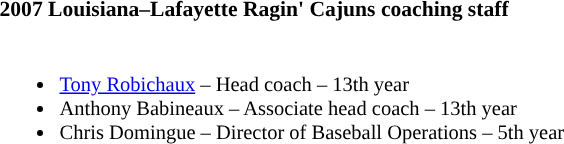<table class="toccolours" style="text-align: left; font-size:90%;">
<tr>
<th colspan="9">2007 Louisiana–Lafayette Ragin' Cajuns coaching staff</th>
</tr>
<tr>
<td style="font-size:95%; vertical-align:top;"><br><ul><li><a href='#'>Tony Robichaux</a> – Head coach – 13th year</li><li>Anthony Babineaux – Associate head coach – 13th year</li><li>Chris Domingue – Director of Baseball Operations – 5th year</li></ul></td>
</tr>
</table>
